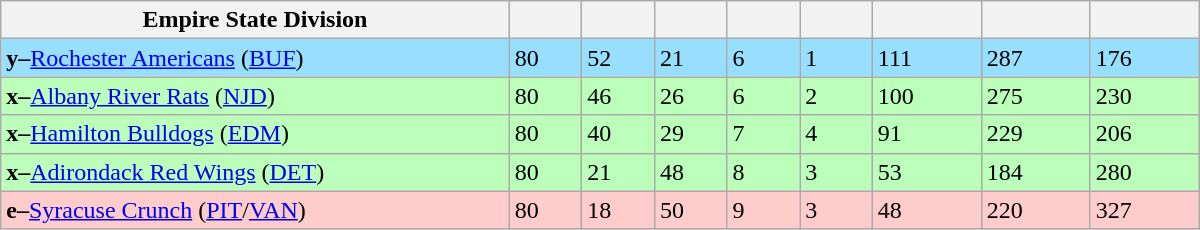<table class="wikitable" style="width:50em">
<tr>
<th width="35%">Empire State Division</th>
<th width="5%"></th>
<th width="5%"></th>
<th width="5%"></th>
<th width="5%"></th>
<th width="5%"></th>
<th width="7.5%"></th>
<th width="7.5%"></th>
<th width="7.5%"></th>
</tr>
<tr bgcolor="#97DEFF">
<td><strong>y–</strong><a href='#'>Rochester Americans</a> (<a href='#'>BUF</a>)</td>
<td>80</td>
<td>52</td>
<td>21</td>
<td>6</td>
<td>1</td>
<td>111</td>
<td>287</td>
<td>176</td>
</tr>
<tr bgcolor="#bbffbb">
<td><strong>x–</strong><a href='#'>Albany River Rats</a> (<a href='#'>NJD</a>)</td>
<td>80</td>
<td>46</td>
<td>26</td>
<td>6</td>
<td>2</td>
<td>100</td>
<td>275</td>
<td>230</td>
</tr>
<tr bgcolor="#bbffbb">
<td><strong>x–</strong><a href='#'>Hamilton Bulldogs</a> (<a href='#'>EDM</a>)</td>
<td>80</td>
<td>40</td>
<td>29</td>
<td>7</td>
<td>4</td>
<td>91</td>
<td>229</td>
<td>206</td>
</tr>
<tr bgcolor="#bbffbb">
<td><strong>x–</strong><a href='#'>Adirondack Red Wings</a> (<a href='#'>DET</a>)</td>
<td>80</td>
<td>21</td>
<td>48</td>
<td>8</td>
<td>3</td>
<td>53</td>
<td>184</td>
<td>280</td>
</tr>
<tr bgcolor="#ffcccc">
<td><strong>e–</strong><a href='#'>Syracuse Crunch</a> (<a href='#'>PIT</a>/<a href='#'>VAN</a>)</td>
<td>80</td>
<td>18</td>
<td>50</td>
<td>9</td>
<td>3</td>
<td>48</td>
<td>220</td>
<td>327</td>
</tr>
</table>
